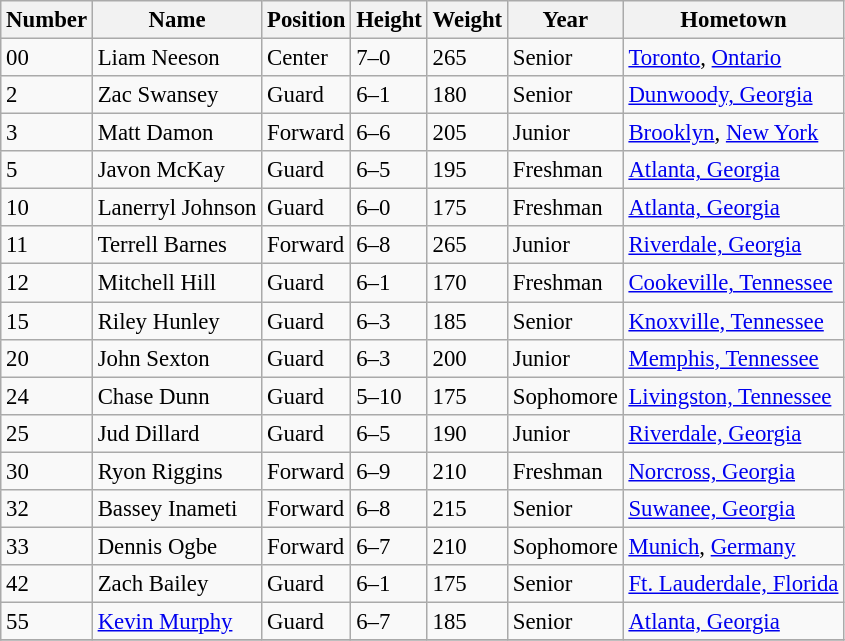<table class="wikitable" style="font-size: 95%;">
<tr>
<th>Number</th>
<th>Name</th>
<th>Position</th>
<th>Height</th>
<th>Weight</th>
<th>Year</th>
<th>Hometown</th>
</tr>
<tr>
<td>00</td>
<td>Liam Neeson</td>
<td>Center</td>
<td>7–0</td>
<td>265</td>
<td>Senior</td>
<td><a href='#'>Toronto</a>, <a href='#'>Ontario</a></td>
</tr>
<tr>
<td>2</td>
<td>Zac Swansey</td>
<td>Guard</td>
<td>6–1</td>
<td>180</td>
<td>Senior</td>
<td><a href='#'>Dunwoody, Georgia</a></td>
</tr>
<tr>
<td>3</td>
<td>Matt Damon</td>
<td>Forward</td>
<td>6–6</td>
<td>205</td>
<td>Junior</td>
<td><a href='#'>Brooklyn</a>, <a href='#'>New York</a></td>
</tr>
<tr>
<td>5</td>
<td>Javon McKay</td>
<td>Guard</td>
<td>6–5</td>
<td>195</td>
<td>Freshman</td>
<td><a href='#'>Atlanta, Georgia</a></td>
</tr>
<tr>
<td>10</td>
<td>Lanerryl Johnson</td>
<td>Guard</td>
<td>6–0</td>
<td>175</td>
<td>Freshman</td>
<td><a href='#'>Atlanta, Georgia</a></td>
</tr>
<tr>
<td>11</td>
<td>Terrell Barnes</td>
<td>Forward</td>
<td>6–8</td>
<td>265</td>
<td>Junior</td>
<td><a href='#'>Riverdale, Georgia</a></td>
</tr>
<tr>
<td>12</td>
<td>Mitchell Hill</td>
<td>Guard</td>
<td>6–1</td>
<td>170</td>
<td>Freshman</td>
<td><a href='#'>Cookeville, Tennessee</a></td>
</tr>
<tr>
<td>15</td>
<td>Riley Hunley</td>
<td>Guard</td>
<td>6–3</td>
<td>185</td>
<td>Senior</td>
<td><a href='#'>Knoxville, Tennessee</a></td>
</tr>
<tr>
<td>20</td>
<td>John Sexton</td>
<td>Guard</td>
<td>6–3</td>
<td>200</td>
<td>Junior</td>
<td><a href='#'>Memphis, Tennessee</a></td>
</tr>
<tr>
<td>24</td>
<td>Chase Dunn</td>
<td>Guard</td>
<td>5–10</td>
<td>175</td>
<td>Sophomore</td>
<td><a href='#'>Livingston, Tennessee</a></td>
</tr>
<tr>
<td>25</td>
<td>Jud Dillard</td>
<td>Guard</td>
<td>6–5</td>
<td>190</td>
<td>Junior</td>
<td><a href='#'>Riverdale, Georgia</a></td>
</tr>
<tr>
<td>30</td>
<td>Ryon Riggins</td>
<td>Forward</td>
<td>6–9</td>
<td>210</td>
<td>Freshman</td>
<td><a href='#'>Norcross, Georgia</a></td>
</tr>
<tr>
<td>32</td>
<td>Bassey Inameti</td>
<td>Forward</td>
<td>6–8</td>
<td>215</td>
<td>Senior</td>
<td><a href='#'>Suwanee, Georgia</a></td>
</tr>
<tr>
<td>33</td>
<td>Dennis Ogbe</td>
<td>Forward</td>
<td>6–7</td>
<td>210</td>
<td>Sophomore</td>
<td><a href='#'>Munich</a>, <a href='#'>Germany</a></td>
</tr>
<tr>
<td>42</td>
<td>Zach Bailey</td>
<td>Guard</td>
<td>6–1</td>
<td>175</td>
<td>Senior</td>
<td><a href='#'>Ft. Lauderdale, Florida</a></td>
</tr>
<tr>
<td>55</td>
<td><a href='#'>Kevin Murphy</a></td>
<td>Guard</td>
<td>6–7</td>
<td>185</td>
<td>Senior</td>
<td><a href='#'>Atlanta, Georgia</a></td>
</tr>
<tr>
</tr>
</table>
